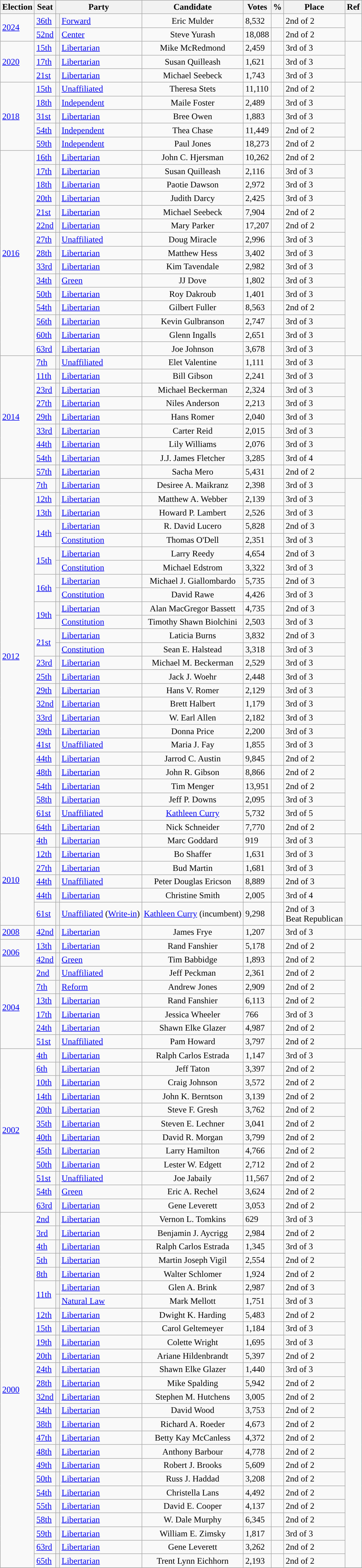<table class="wikitable sortable">
<tr>
<th>Election</th>
<th>Seat</th>
<th colspan=2>Party</th>
<th>Candidate</th>
<th>Votes</th>
<th>%</th>
<th>Place</th>
<th>Ref</th>
</tr>
<tr>
<td rowspan=2><a href='#'>2024</a></td>
<td><a href='#'>36th</a></td>
<th style="background-color:"></th>
<td><a href='#'>Forward</a></td>
<td align="center">Eric Mulder</td>
<td>8,532</td>
<td></td>
<td>2nd of 2</td>
<td rowspan=2></td>
</tr>
<tr>
<td><a href='#'>52nd</a></td>
<th style="background-color:"></th>
<td><a href='#'>Center</a></td>
<td align="center">Steve Yurash</td>
<td>18,088</td>
<td></td>
<td>2nd of 2</td>
</tr>
<tr>
<td rowspan=3><a href='#'>2020</a></td>
<td><a href='#'>15th</a></td>
<th style="background-color:"></th>
<td><a href='#'>Libertarian</a></td>
<td align="center">Mike McRedmond</td>
<td>2,459</td>
<td></td>
<td>3rd of 3</td>
<td rowspan=3></td>
</tr>
<tr>
<td><a href='#'>17th</a></td>
<th style="background-color:"></th>
<td><a href='#'>Libertarian</a></td>
<td align="center">Susan Quilleash</td>
<td>1,621</td>
<td></td>
<td>3rd of 3</td>
</tr>
<tr>
<td><a href='#'>21st</a></td>
<th style="background-color:"></th>
<td><a href='#'>Libertarian</a></td>
<td align="center">Michael Seebeck</td>
<td>1,743</td>
<td></td>
<td>3rd of 3</td>
</tr>
<tr>
<td rowspan=5><a href='#'>2018</a></td>
<td><a href='#'>15th</a></td>
<th style="background-color:"></th>
<td><a href='#'>Unaffiliated</a></td>
<td align="center">Theresa Stets</td>
<td>11,110</td>
<td></td>
<td>2nd of 2</td>
<td rowspan=5></td>
</tr>
<tr>
<td><a href='#'>18th</a></td>
<th style="background-color:"></th>
<td><a href='#'>Independent</a></td>
<td align="center">Maile Foster</td>
<td>2,489</td>
<td></td>
<td>3rd of 3</td>
</tr>
<tr>
<td><a href='#'>31st</a></td>
<th style="background-color:"></th>
<td><a href='#'>Libertarian</a></td>
<td align="center">Bree Owen</td>
<td>1,883</td>
<td></td>
<td>3rd of 3</td>
</tr>
<tr>
<td><a href='#'>54th</a></td>
<th style="background-color:"></th>
<td><a href='#'>Independent</a></td>
<td align="center">Thea Chase</td>
<td>11,449</td>
<td></td>
<td>2nd of 2</td>
</tr>
<tr>
<td><a href='#'>59th</a></td>
<th style="background-color:"></th>
<td><a href='#'>Independent</a></td>
<td align="center">Paul Jones</td>
<td>18,273</td>
<td></td>
<td>2nd of 2</td>
</tr>
<tr>
<td rowspan=15><a href='#'>2016</a></td>
<td><a href='#'>16th</a></td>
<th style="background-color:"></th>
<td><a href='#'>Libertarian</a></td>
<td align="center">John C. Hjersman</td>
<td>10,262</td>
<td></td>
<td>2nd of 2</td>
<td rowspan=15></td>
</tr>
<tr>
<td><a href='#'>17th</a></td>
<th style="background-color:"></th>
<td><a href='#'>Libertarian</a></td>
<td align="center">Susan Quilleash</td>
<td>2,116</td>
<td></td>
<td>3rd of 3</td>
</tr>
<tr>
<td><a href='#'>18th</a></td>
<th style="background-color:"></th>
<td><a href='#'>Libertarian</a></td>
<td align="center">Paotie Dawson</td>
<td>2,972</td>
<td></td>
<td>3rd of 3</td>
</tr>
<tr>
<td><a href='#'>20th</a></td>
<th style="background-color:"></th>
<td><a href='#'>Libertarian</a></td>
<td align="center">Judith Darcy</td>
<td>2,425</td>
<td></td>
<td>3rd of 3</td>
</tr>
<tr>
<td><a href='#'>21st</a></td>
<th style="background-color:"></th>
<td><a href='#'>Libertarian</a></td>
<td align="center">Michael Seebeck</td>
<td>7,904</td>
<td></td>
<td>2nd of 2</td>
</tr>
<tr>
<td><a href='#'>22nd</a></td>
<th style="background-color:"></th>
<td><a href='#'>Libertarian</a></td>
<td align="center">Mary Parker</td>
<td>17,207</td>
<td></td>
<td>2nd of 2</td>
</tr>
<tr>
<td><a href='#'>27th</a></td>
<th style="background-color:"></th>
<td><a href='#'>Unaffiliated</a></td>
<td align="center">Doug Miracle</td>
<td>2,996</td>
<td></td>
<td>3rd of 3</td>
</tr>
<tr>
<td><a href='#'>28th</a></td>
<th style="background-color:"></th>
<td><a href='#'>Libertarian</a></td>
<td align="center">Matthew Hess</td>
<td>3,402</td>
<td></td>
<td>3rd of 3</td>
</tr>
<tr>
<td><a href='#'>33rd</a></td>
<th style="background-color:"></th>
<td><a href='#'>Libertarian</a></td>
<td align="center">Kim Tavendale</td>
<td>2,982</td>
<td></td>
<td>3rd of 3</td>
</tr>
<tr>
<td><a href='#'>34th</a></td>
<th style="background-color:"></th>
<td><a href='#'>Green</a></td>
<td align="center">JJ Dove</td>
<td>1,802</td>
<td></td>
<td>3rd of 3</td>
</tr>
<tr>
<td><a href='#'>50th</a></td>
<th style="background-color:"></th>
<td><a href='#'>Libertarian</a></td>
<td align="center">Roy Dakroub</td>
<td>1,401</td>
<td></td>
<td>3rd of 3</td>
</tr>
<tr>
<td><a href='#'>54th</a></td>
<th style="background-color:"></th>
<td><a href='#'>Libertarian</a></td>
<td align="center">Gilbert Fuller</td>
<td>8,563</td>
<td></td>
<td>2nd of 2</td>
</tr>
<tr>
<td><a href='#'>56th</a></td>
<th style="background-color:"></th>
<td><a href='#'>Libertarian</a></td>
<td align="center">Kevin Gulbranson</td>
<td>2,747</td>
<td></td>
<td>3rd of 3</td>
</tr>
<tr>
<td><a href='#'>60th</a></td>
<th style="background-color:"></th>
<td><a href='#'>Libertarian</a></td>
<td align="center">Glenn Ingalls</td>
<td>2,651</td>
<td></td>
<td>3rd of 3</td>
</tr>
<tr>
<td><a href='#'>63rd</a></td>
<th style="background-color:"></th>
<td><a href='#'>Libertarian</a></td>
<td align="center">Joe Johnson</td>
<td>3,678</td>
<td></td>
<td>3rd of 3</td>
</tr>
<tr>
<td rowspan=9><a href='#'>2014</a></td>
<td><a href='#'>7th</a></td>
<th style="background-color:"></th>
<td><a href='#'>Unaffiliated</a></td>
<td align="center">Elet Valentine</td>
<td>1,111</td>
<td></td>
<td>3rd of 3</td>
<td rowspan=9></td>
</tr>
<tr>
<td><a href='#'>11th</a></td>
<th style="background-color:"></th>
<td><a href='#'>Libertarian</a></td>
<td align="center">Bill Gibson</td>
<td>2,241</td>
<td></td>
<td>3rd of 3</td>
</tr>
<tr>
<td><a href='#'>23rd</a></td>
<th style="background-color:"></th>
<td><a href='#'>Libertarian</a></td>
<td align="center">Michael Beckerman</td>
<td>2,324</td>
<td></td>
<td>3rd of 3</td>
</tr>
<tr>
<td><a href='#'>27th</a></td>
<th style="background-color:"></th>
<td><a href='#'>Libertarian</a></td>
<td align="center">Niles Anderson</td>
<td>2,213</td>
<td></td>
<td>3rd of 3</td>
</tr>
<tr>
<td><a href='#'>29th</a></td>
<th style="background-color:"></th>
<td><a href='#'>Libertarian</a></td>
<td align="center">Hans Romer</td>
<td>2,040</td>
<td></td>
<td>3rd of 3</td>
</tr>
<tr>
<td><a href='#'>33rd</a></td>
<th style="background-color:"></th>
<td><a href='#'>Libertarian</a></td>
<td align="center">Carter Reid</td>
<td>2,015</td>
<td></td>
<td>3rd of 3</td>
</tr>
<tr>
<td><a href='#'>44th</a></td>
<th style="background-color:"></th>
<td><a href='#'>Libertarian</a></td>
<td align="center">Lily Williams</td>
<td>2,076</td>
<td></td>
<td>3rd of 3</td>
</tr>
<tr>
<td><a href='#'>54th</a></td>
<th style="background-color:"></th>
<td><a href='#'>Libertarian</a></td>
<td align="center">J.J. James Fletcher</td>
<td>3,285</td>
<td></td>
<td>3rd of 4</td>
</tr>
<tr>
<td><a href='#'>57th</a></td>
<th style="background-color:"></th>
<td><a href='#'>Libertarian</a></td>
<td align="center">Sacha Mero</td>
<td>5,431</td>
<td></td>
<td>2nd of 2</td>
</tr>
<tr>
<td rowspan=26><a href='#'>2012</a></td>
<td><a href='#'>7th</a></td>
<th style="background-color:"></th>
<td><a href='#'>Libertarian</a></td>
<td align="center">Desiree A. Maikranz</td>
<td>2,398</td>
<td></td>
<td>3rd of 3</td>
<td rowspan=26></td>
</tr>
<tr>
<td><a href='#'>12th</a></td>
<th style="background-color:"></th>
<td><a href='#'>Libertarian</a></td>
<td align="center">Matthew A. Webber</td>
<td>2,139</td>
<td></td>
<td>3rd of 3</td>
</tr>
<tr>
<td><a href='#'>13th</a></td>
<th style="background-color:"></th>
<td><a href='#'>Libertarian</a></td>
<td align="center">Howard P. Lambert</td>
<td>2,526</td>
<td></td>
<td>3rd of 3</td>
</tr>
<tr>
<td rowspan=2><a href='#'>14th</a></td>
<th style="background-color:"></th>
<td><a href='#'>Libertarian</a></td>
<td align="center">R. David Lucero</td>
<td>5,828</td>
<td></td>
<td>2nd of 3</td>
</tr>
<tr>
<th style="background-color:"></th>
<td><a href='#'>Constitution</a></td>
<td align="center">Thomas O'Dell</td>
<td>2,351</td>
<td></td>
<td>3rd of 3</td>
</tr>
<tr>
<td rowspan=2><a href='#'>15th</a></td>
<th style="background-color:"></th>
<td><a href='#'>Libertarian</a></td>
<td align="center">Larry Reedy</td>
<td>4,654</td>
<td></td>
<td>2nd of 3</td>
</tr>
<tr>
<th style="background-color:"></th>
<td><a href='#'>Constitution</a></td>
<td align="center">Michael Edstrom</td>
<td>3,322</td>
<td></td>
<td>3rd of 3</td>
</tr>
<tr>
<td rowspan=2><a href='#'>16th</a></td>
<th style="background-color:"></th>
<td><a href='#'>Libertarian</a></td>
<td align="center">Michael J. Giallombardo</td>
<td>5,735</td>
<td></td>
<td>2nd of 3</td>
</tr>
<tr>
<th style="background-color:"></th>
<td><a href='#'>Constitution</a></td>
<td align="center">David Rawe</td>
<td>4,426</td>
<td></td>
<td>3rd of 3</td>
</tr>
<tr>
<td rowspan=2><a href='#'>19th</a></td>
<th style="background-color:"></th>
<td><a href='#'>Libertarian</a></td>
<td align="center">Alan MacGregor Bassett</td>
<td>4,735</td>
<td></td>
<td>2nd of 3</td>
</tr>
<tr>
<th style="background-color:"></th>
<td><a href='#'>Constitution</a></td>
<td align="center">Timothy Shawn Biolchini</td>
<td>2,503</td>
<td></td>
<td>3rd of 3</td>
</tr>
<tr>
<td rowspan=2><a href='#'>21st</a></td>
<th style="background-color:"></th>
<td><a href='#'>Libertarian</a></td>
<td align="center">Laticia Burns</td>
<td>3,832</td>
<td></td>
<td>2nd of 3</td>
</tr>
<tr>
<th style="background-color:"></th>
<td><a href='#'>Constitution</a></td>
<td align="center">Sean E. Halstead</td>
<td>3,318</td>
<td></td>
<td>3rd of 3</td>
</tr>
<tr>
<td><a href='#'>23rd</a></td>
<th style="background-color:"></th>
<td><a href='#'>Libertarian</a></td>
<td align="center">Michael M. Beckerman</td>
<td>2,529</td>
<td></td>
<td>3rd of 3</td>
</tr>
<tr>
<td><a href='#'>25th</a></td>
<th style="background-color:"></th>
<td><a href='#'>Libertarian</a></td>
<td align="center">Jack J. Woehr</td>
<td>2,448</td>
<td></td>
<td>3rd of 3</td>
</tr>
<tr>
<td><a href='#'>29th</a></td>
<th style="background-color:"></th>
<td><a href='#'>Libertarian</a></td>
<td align="center">Hans V. Romer</td>
<td>2,129</td>
<td></td>
<td>3rd of 3</td>
</tr>
<tr>
<td><a href='#'>32nd</a></td>
<th style="background-color:"></th>
<td><a href='#'>Libertarian</a></td>
<td align="center">Brett Halbert</td>
<td>1,179</td>
<td></td>
<td>3rd of 3</td>
</tr>
<tr>
<td><a href='#'>33rd</a></td>
<th style="background-color:"></th>
<td><a href='#'>Libertarian</a></td>
<td align="center">W. Earl Allen</td>
<td>2,182</td>
<td></td>
<td>3rd of 3</td>
</tr>
<tr>
<td><a href='#'>39th</a></td>
<th style="background-color:"></th>
<td><a href='#'>Libertarian</a></td>
<td align="center">Donna Price</td>
<td>2,200</td>
<td></td>
<td>3rd of 3</td>
</tr>
<tr>
<td><a href='#'>41st</a></td>
<th style="background-color:"></th>
<td><a href='#'>Unaffiliated</a></td>
<td align="center">Maria J. Fay</td>
<td>1,855</td>
<td></td>
<td>3rd of 3</td>
</tr>
<tr>
<td><a href='#'>44th</a></td>
<th style="background-color:"></th>
<td><a href='#'>Libertarian</a></td>
<td align="center">Jarrod C. Austin</td>
<td>9,845</td>
<td></td>
<td>2nd of 2</td>
</tr>
<tr>
<td><a href='#'>48th</a></td>
<th style="background-color:"></th>
<td><a href='#'>Libertarian</a></td>
<td align="center">John R. Gibson</td>
<td>8,866</td>
<td></td>
<td>2nd of 2</td>
</tr>
<tr>
<td><a href='#'>54th</a></td>
<th style="background-color:"></th>
<td><a href='#'>Libertarian</a></td>
<td align="center">Tim Menger</td>
<td>13,951</td>
<td></td>
<td>2nd of 2</td>
</tr>
<tr>
<td><a href='#'>58th</a></td>
<th style="background-color:"></th>
<td><a href='#'>Libertarian</a></td>
<td align="center">Jeff P. Downs</td>
<td>2,095</td>
<td></td>
<td>3rd of 3</td>
</tr>
<tr>
<td><a href='#'>61st</a></td>
<th style="background-color:"></th>
<td><a href='#'>Unaffiliated</a></td>
<td align="center"><a href='#'>Kathleen Curry</a></td>
<td>5,732</td>
<td></td>
<td>3rd of 5</td>
</tr>
<tr>
<td><a href='#'>64th</a></td>
<th style="background-color:"></th>
<td><a href='#'>Libertarian</a></td>
<td align="center">Nick Schneider</td>
<td>7,770</td>
<td></td>
<td>2nd of 2</td>
</tr>
<tr>
<td rowspan=6><a href='#'>2010</a></td>
<td><a href='#'>4th</a></td>
<th style="background-color:"></th>
<td><a href='#'>Libertarian</a></td>
<td align="center">Marc Goddard</td>
<td>919</td>
<td></td>
<td>3rd of 3</td>
<td rowspan=6></td>
</tr>
<tr>
<td><a href='#'>12th</a></td>
<th style="background-color:"></th>
<td><a href='#'>Libertarian</a></td>
<td align="center">Bo Shaffer</td>
<td>1,631</td>
<td></td>
<td>3rd of 3</td>
</tr>
<tr>
<td><a href='#'>27th</a></td>
<th style="background-color:"></th>
<td><a href='#'>Libertarian</a></td>
<td align="center">Bud Martin</td>
<td>1,681</td>
<td></td>
<td>3rd of 3</td>
</tr>
<tr>
<td><a href='#'>44th</a></td>
<th style="background-color:"></th>
<td><a href='#'>Unaffiliated</a></td>
<td align="center">Peter Douglas Ericson</td>
<td>8,889</td>
<td></td>
<td>2nd of 3</td>
</tr>
<tr>
<td><a href='#'>44th</a></td>
<th style="background-color:"></th>
<td><a href='#'>Libertarian</a></td>
<td align="center">Christine Smith</td>
<td>2,005</td>
<td></td>
<td>3rd of 4</td>
</tr>
<tr>
<td><a href='#'>61st</a></td>
<th style="background-color:"></th>
<td><a href='#'>Unaffiliated</a> (<a href='#'>Write-in</a>)</td>
<td align="center"><a href='#'>Kathleen Curry</a> (incumbent)</td>
<td>9,298</td>
<td></td>
<td>2nd of 3<br>Beat Republican</td>
</tr>
<tr>
<td><a href='#'>2008</a></td>
<td><a href='#'>42nd</a></td>
<th style="background-color:"></th>
<td><a href='#'>Libertarian</a></td>
<td align="center">James Frye</td>
<td>1,207</td>
<td></td>
<td>3rd of 3</td>
<td></td>
</tr>
<tr>
<td rowspan=2><a href='#'>2006</a></td>
<td><a href='#'>13th</a></td>
<th style="background-color:"></th>
<td><a href='#'>Libertarian</a></td>
<td align="center">Rand Fanshier</td>
<td>5,178</td>
<td></td>
<td>2nd of 2</td>
<td rowspan=2></td>
</tr>
<tr>
<td><a href='#'>42nd</a></td>
<th style="background-color:"></th>
<td><a href='#'>Green</a></td>
<td align="center">Tim Babbidge</td>
<td>1,893</td>
<td></td>
<td>2nd of 2</td>
</tr>
<tr>
<td rowspan=6><a href='#'>2004</a></td>
<td><a href='#'>2nd</a></td>
<th style="background-color:"></th>
<td><a href='#'>Unaffiliated</a></td>
<td align="center">Jeff Peckman</td>
<td>2,361</td>
<td></td>
<td>2nd of 2</td>
<td rowspan=6></td>
</tr>
<tr>
<td><a href='#'>7th</a></td>
<th style="background-color:"></th>
<td><a href='#'>Reform</a></td>
<td align="center">Andrew Jones</td>
<td>2,909</td>
<td></td>
<td>2nd of 2</td>
</tr>
<tr>
<td><a href='#'>13th</a></td>
<th style="background-color:"></th>
<td><a href='#'>Libertarian</a></td>
<td align="center">Rand Fanshier</td>
<td>6,113</td>
<td></td>
<td>2nd of 2</td>
</tr>
<tr>
<td><a href='#'>17th</a></td>
<th style="background-color:"></th>
<td><a href='#'>Libertarian</a></td>
<td align="center">Jessica Wheeler</td>
<td>766</td>
<td></td>
<td>3rd of 3</td>
</tr>
<tr>
<td><a href='#'>24th</a></td>
<th style="background-color:"></th>
<td><a href='#'>Libertarian</a></td>
<td align="center">Shawn Elke Glazer</td>
<td>4,987</td>
<td></td>
<td>2nd of 2</td>
</tr>
<tr>
<td><a href='#'>51st</a></td>
<th style="background-color:"></th>
<td><a href='#'>Unaffiliated</a></td>
<td align="center">Pam Howard</td>
<td>3,797</td>
<td></td>
<td>2nd of 2</td>
</tr>
<tr>
<td rowspan=12><a href='#'>2002</a></td>
<td><a href='#'>4th</a></td>
<th style="background-color:"></th>
<td><a href='#'>Libertarian</a></td>
<td align="center">Ralph Carlos Estrada</td>
<td>1,147</td>
<td></td>
<td>3rd of 3</td>
<td rowspan=12></td>
</tr>
<tr>
<td><a href='#'>6th</a></td>
<th style="background-color:"></th>
<td><a href='#'>Libertarian</a></td>
<td align="center">Jeff Taton</td>
<td>3,397</td>
<td></td>
<td>2nd of 2</td>
</tr>
<tr>
<td><a href='#'>10th</a></td>
<th style="background-color:"></th>
<td><a href='#'>Libertarian</a></td>
<td align="center">Craig Johnson</td>
<td>3,572</td>
<td></td>
<td>2nd of 2</td>
</tr>
<tr>
<td><a href='#'>14th</a></td>
<th style="background-color:"></th>
<td><a href='#'>Libertarian</a></td>
<td align="center">John K. Berntson</td>
<td>3,139</td>
<td></td>
<td>2nd of 2</td>
</tr>
<tr>
<td><a href='#'>20th</a></td>
<th style="background-color:"></th>
<td><a href='#'>Libertarian</a></td>
<td align="center">Steve F. Gresh</td>
<td>3,762</td>
<td></td>
<td>2nd of 2</td>
</tr>
<tr>
<td><a href='#'>35th</a></td>
<th style="background-color:"></th>
<td><a href='#'>Libertarian</a></td>
<td align="center">Steven E. Lechner</td>
<td>3,041</td>
<td></td>
<td>2nd of 2</td>
</tr>
<tr>
<td><a href='#'>40th</a></td>
<th style="background-color:"></th>
<td><a href='#'>Libertarian</a></td>
<td align="center">David R. Morgan</td>
<td>3,799</td>
<td></td>
<td>2nd of 2</td>
</tr>
<tr>
<td><a href='#'>45th</a></td>
<th style="background-color:"></th>
<td><a href='#'>Libertarian</a></td>
<td align="center">Larry Hamilton</td>
<td>4,766</td>
<td></td>
<td>2nd of 2</td>
</tr>
<tr>
<td><a href='#'>50th</a></td>
<th style="background-color:"></th>
<td><a href='#'>Libertarian</a></td>
<td align="center">Lester W. Edgett</td>
<td>2,712</td>
<td></td>
<td>2nd of 2</td>
</tr>
<tr>
<td><a href='#'>51st</a></td>
<th style="background-color:"></th>
<td><a href='#'>Unaffiliated</a></td>
<td align="center">Joe Jabaily</td>
<td>11,567</td>
<td></td>
<td>2nd of 2</td>
</tr>
<tr>
<td><a href='#'>54th</a></td>
<th style="background-color:"></th>
<td><a href='#'>Green</a></td>
<td align="center">Eric A. Rechel</td>
<td>3,624</td>
<td></td>
<td>2nd of 2</td>
</tr>
<tr>
<td><a href='#'>63rd</a></td>
<th style="background-color:"></th>
<td><a href='#'>Libertarian</a></td>
<td align="center">Gene Leverett</td>
<td>3,053</td>
<td></td>
<td>2nd of 2</td>
</tr>
<tr>
<td rowspan=26><a href='#'>2000</a></td>
<td><a href='#'>2nd</a></td>
<th style="background-color:"></th>
<td><a href='#'>Libertarian</a></td>
<td align="center">Vernon L. Tomkins</td>
<td>629</td>
<td></td>
<td>3rd of 3</td>
<td rowspan=26></td>
</tr>
<tr>
<td><a href='#'>3rd</a></td>
<th style="background-color:"></th>
<td><a href='#'>Libertarian</a></td>
<td align="center">Benjamin J. Aycrigg</td>
<td>2,984</td>
<td></td>
<td>2nd of 2</td>
</tr>
<tr>
<td><a href='#'>4th</a></td>
<th style="background-color:"></th>
<td><a href='#'>Libertarian</a></td>
<td align="center">Ralph Carlos Estrada</td>
<td>1,345</td>
<td></td>
<td>3rd of 3</td>
</tr>
<tr>
<td><a href='#'>5th</a></td>
<th style="background-color:"></th>
<td><a href='#'>Libertarian</a></td>
<td align="center">Martin Joseph Vigil</td>
<td>2,554</td>
<td></td>
<td>2nd of 2</td>
</tr>
<tr>
<td><a href='#'>8th</a></td>
<th style="background-color:"></th>
<td><a href='#'>Libertarian</a></td>
<td align="center">Walter Schlomer</td>
<td>1,924</td>
<td></td>
<td>2nd of 2</td>
</tr>
<tr>
<td rowspan=2><a href='#'>11th</a></td>
<th style="background-color:"></th>
<td><a href='#'>Libertarian</a></td>
<td align="center">Glen A. Brink</td>
<td>2,987</td>
<td></td>
<td>2nd of 3</td>
</tr>
<tr>
<th style="background-color:"></th>
<td><a href='#'>Natural Law</a></td>
<td align="center">Mark Mellott</td>
<td>1,751</td>
<td></td>
<td>3rd of 3</td>
</tr>
<tr>
<td><a href='#'>12th</a></td>
<th style="background-color:"></th>
<td><a href='#'>Libertarian</a></td>
<td align="center">Dwight K. Harding</td>
<td>5,483</td>
<td></td>
<td>2nd of 2</td>
</tr>
<tr>
<td><a href='#'>15th</a></td>
<th style="background-color:"></th>
<td><a href='#'>Libertarian</a></td>
<td align="center">Carol Geltemeyer</td>
<td>1,184</td>
<td></td>
<td>3rd of 3</td>
</tr>
<tr>
<td><a href='#'>19th</a></td>
<th style="background-color:"></th>
<td><a href='#'>Libertarian</a></td>
<td align="center">Colette Wright</td>
<td>1,695</td>
<td></td>
<td>3rd of 3</td>
</tr>
<tr>
<td><a href='#'>20th</a></td>
<th style="background-color:"></th>
<td><a href='#'>Libertarian</a></td>
<td align="center">Ariane Hildenbrandt</td>
<td>5,397</td>
<td></td>
<td>2nd of 2</td>
</tr>
<tr>
<td><a href='#'>24th</a></td>
<th style="background-color:"></th>
<td><a href='#'>Libertarian</a></td>
<td align="center">Shawn Elke Glazer</td>
<td>1,440</td>
<td></td>
<td>3rd of 3</td>
</tr>
<tr>
<td><a href='#'>28th</a></td>
<th style="background-color:"></th>
<td><a href='#'>Libertarian</a></td>
<td align="center">Mike Spalding</td>
<td>5,942</td>
<td></td>
<td>2nd of 2</td>
</tr>
<tr>
<td><a href='#'>32nd</a></td>
<th style="background-color:"></th>
<td><a href='#'>Libertarian</a></td>
<td align="center">Stephen M. Hutchens</td>
<td>3,005</td>
<td></td>
<td>2nd of 2</td>
</tr>
<tr>
<td><a href='#'>34th</a></td>
<th style="background-color:"></th>
<td><a href='#'>Libertarian</a></td>
<td align="center">David Wood</td>
<td>3,753</td>
<td></td>
<td>2nd of 2</td>
</tr>
<tr>
<td><a href='#'>38th</a></td>
<th style="background-color:"></th>
<td><a href='#'>Libertarian</a></td>
<td align="center">Richard A. Roeder</td>
<td>4,673</td>
<td></td>
<td>2nd of 2</td>
</tr>
<tr>
<td><a href='#'>47th</a></td>
<th style="background-color:"></th>
<td><a href='#'>Libertarian</a></td>
<td align="center">Betty Kay McCanless</td>
<td>4,372</td>
<td></td>
<td>2nd of 2</td>
</tr>
<tr>
<td><a href='#'>48th</a></td>
<th style="background-color:"></th>
<td><a href='#'>Libertarian</a></td>
<td align="center">Anthony Barbour</td>
<td>4,778</td>
<td></td>
<td>2nd of 2</td>
</tr>
<tr>
<td><a href='#'>49th</a></td>
<th style="background-color:"></th>
<td><a href='#'>Libertarian</a></td>
<td align="center">Robert J. Brooks</td>
<td>5,609</td>
<td></td>
<td>2nd of 2</td>
</tr>
<tr>
<td><a href='#'>50th</a></td>
<th style="background-color:"></th>
<td><a href='#'>Libertarian</a></td>
<td align="center">Russ J. Haddad</td>
<td>3,208</td>
<td></td>
<td>2nd of 2</td>
</tr>
<tr>
<td><a href='#'>54th</a></td>
<th style="background-color:"></th>
<td><a href='#'>Libertarian</a></td>
<td align="center">Christella Lans</td>
<td>4,492</td>
<td></td>
<td>2nd of 2</td>
</tr>
<tr>
<td><a href='#'>55th</a></td>
<th style="background-color:"></th>
<td><a href='#'>Libertarian</a></td>
<td align="center">David E. Cooper</td>
<td>4,137</td>
<td></td>
<td>2nd of 2</td>
</tr>
<tr>
<td><a href='#'>58th</a></td>
<th style="background-color:"></th>
<td><a href='#'>Libertarian</a></td>
<td align="center">W. Dale Murphy</td>
<td>6,345</td>
<td></td>
<td>2nd of 2</td>
</tr>
<tr>
<td><a href='#'>59th</a></td>
<th style="background-color:"></th>
<td><a href='#'>Libertarian</a></td>
<td align="center">William E. Zimsky</td>
<td>1,817</td>
<td></td>
<td>3rd of 3</td>
</tr>
<tr>
<td><a href='#'>63rd</a></td>
<th style="background-color:"></th>
<td><a href='#'>Libertarian</a></td>
<td align="center">Gene Leverett</td>
<td>3,262</td>
<td></td>
<td>2nd of 2</td>
</tr>
<tr>
<td><a href='#'>65th</a></td>
<th style="background-color:"></th>
<td><a href='#'>Libertarian</a></td>
<td align="center">Trent Lynn Eichhorn</td>
<td>2,193</td>
<td></td>
<td>2nd of 2</td>
</tr>
<tr>
</tr>
</table>
